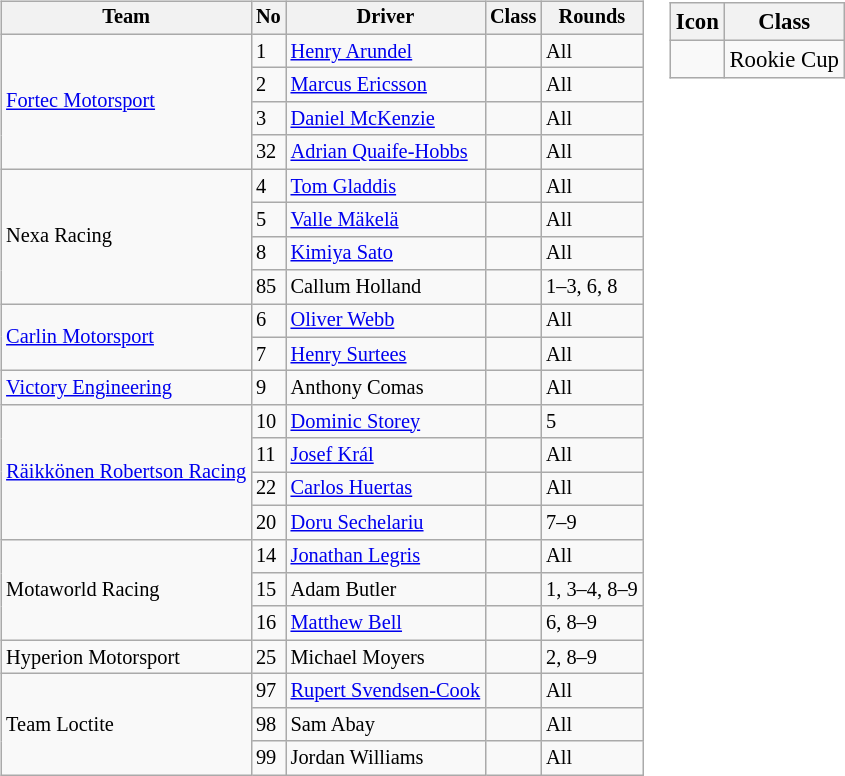<table>
<tr>
<td><br><table class="wikitable" style="font-size: 85%;">
<tr>
<th>Team</th>
<th>No</th>
<th>Driver</th>
<th>Class</th>
<th>Rounds</th>
</tr>
<tr>
<td rowspan=4><a href='#'>Fortec Motorsport</a></td>
<td>1</td>
<td> <a href='#'>Henry Arundel</a></td>
<td></td>
<td>All</td>
</tr>
<tr>
<td>2</td>
<td> <a href='#'>Marcus Ericsson</a></td>
<td align=center></td>
<td>All</td>
</tr>
<tr>
<td>3</td>
<td> <a href='#'>Daniel McKenzie</a></td>
<td></td>
<td>All</td>
</tr>
<tr>
<td>32</td>
<td> <a href='#'>Adrian Quaife-Hobbs</a></td>
<td align=center></td>
<td>All</td>
</tr>
<tr>
<td rowspan=4>Nexa Racing</td>
<td>4</td>
<td> <a href='#'>Tom Gladdis</a></td>
<td align=center></td>
<td>All</td>
</tr>
<tr>
<td>5</td>
<td> <a href='#'>Valle Mäkelä</a></td>
<td></td>
<td>All</td>
</tr>
<tr>
<td>8</td>
<td> <a href='#'>Kimiya Sato</a></td>
<td></td>
<td>All</td>
</tr>
<tr>
<td>85</td>
<td> Callum Holland</td>
<td align=center></td>
<td>1–3, 6, 8</td>
</tr>
<tr>
<td rowspan=2><a href='#'>Carlin Motorsport</a></td>
<td>6</td>
<td> <a href='#'>Oliver Webb</a></td>
<td align=center></td>
<td>All</td>
</tr>
<tr>
<td>7</td>
<td> <a href='#'>Henry Surtees</a></td>
<td align=center></td>
<td>All</td>
</tr>
<tr>
<td><a href='#'>Victory Engineering</a></td>
<td>9</td>
<td> Anthony Comas</td>
<td></td>
<td>All</td>
</tr>
<tr>
<td rowspan="4"><a href='#'>Räikkönen Robertson Racing</a></td>
<td>10</td>
<td> <a href='#'>Dominic Storey</a></td>
<td></td>
<td>5</td>
</tr>
<tr>
<td>11</td>
<td> <a href='#'>Josef Král</a></td>
<td></td>
<td>All</td>
</tr>
<tr>
<td>22</td>
<td> <a href='#'>Carlos Huertas</a></td>
<td align=center></td>
<td>All</td>
</tr>
<tr>
<td>20</td>
<td> <a href='#'>Doru Sechelariu</a></td>
<td></td>
<td>7–9</td>
</tr>
<tr>
<td rowspan="3">Motaworld Racing</td>
<td>14</td>
<td> <a href='#'>Jonathan Legris</a></td>
<td></td>
<td>All</td>
</tr>
<tr>
<td>15</td>
<td> Adam Butler</td>
<td align="center"></td>
<td>1, 3–4, 8–9</td>
</tr>
<tr>
<td>16</td>
<td> <a href='#'>Matthew Bell</a></td>
<td></td>
<td>6, 8–9</td>
</tr>
<tr>
<td>Hyperion Motorsport</td>
<td>25</td>
<td> Michael Moyers</td>
<td></td>
<td>2, 8–9</td>
</tr>
<tr>
<td rowspan=3>Team Loctite</td>
<td>97</td>
<td> <a href='#'>Rupert Svendsen-Cook</a></td>
<td align=center></td>
<td>All</td>
</tr>
<tr>
<td>98</td>
<td> Sam Abay</td>
<td></td>
<td>All</td>
</tr>
<tr>
<td>99</td>
<td> Jordan Williams</td>
<td></td>
<td>All</td>
</tr>
</table>
</td>
<td valign="top"><br><table class="wikitable" style="font-size: 95%;">
<tr>
<th>Icon</th>
<th>Class</th>
</tr>
<tr>
<td></td>
<td>Rookie Cup</td>
</tr>
</table>
</td>
</tr>
</table>
